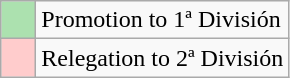<table class="wikitable">
<tr>
<td style="background:#ACE1AF;">    </td>
<td>Promotion to 1ª División</td>
</tr>
<tr>
<td style="background:#FFCCCC;">    </td>
<td>Relegation to 2ª División</td>
</tr>
</table>
